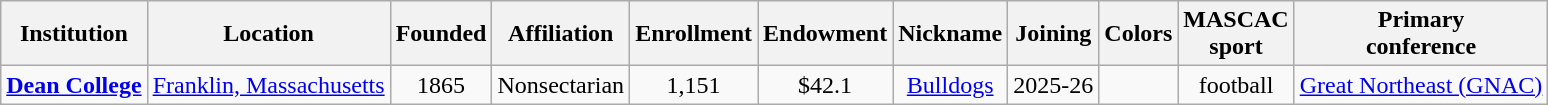<table class="sortable wikitable" style="text-align:center;">
<tr>
<th>Institution</th>
<th>Location</th>
<th>Founded</th>
<th>Affiliation</th>
<th>Enrollment</th>
<th>Endowment<br></th>
<th>Nickname</th>
<th>Joining</th>
<th>Colors</th>
<th>MASCAC<br>sport</th>
<th>Primary<br>conference</th>
</tr>
<tr>
<td><strong><a href='#'>Dean College</a></strong></td>
<td><a href='#'>Franklin, Massachusetts</a></td>
<td>1865</td>
<td>Nonsectarian</td>
<td>1,151</td>
<td>$42.1</td>
<td><a href='#'>Bulldogs</a></td>
<td>2025-26</td>
<td> </td>
<td>football</td>
<td><a href='#'>Great Northeast (GNAC)</a></td>
</tr>
</table>
